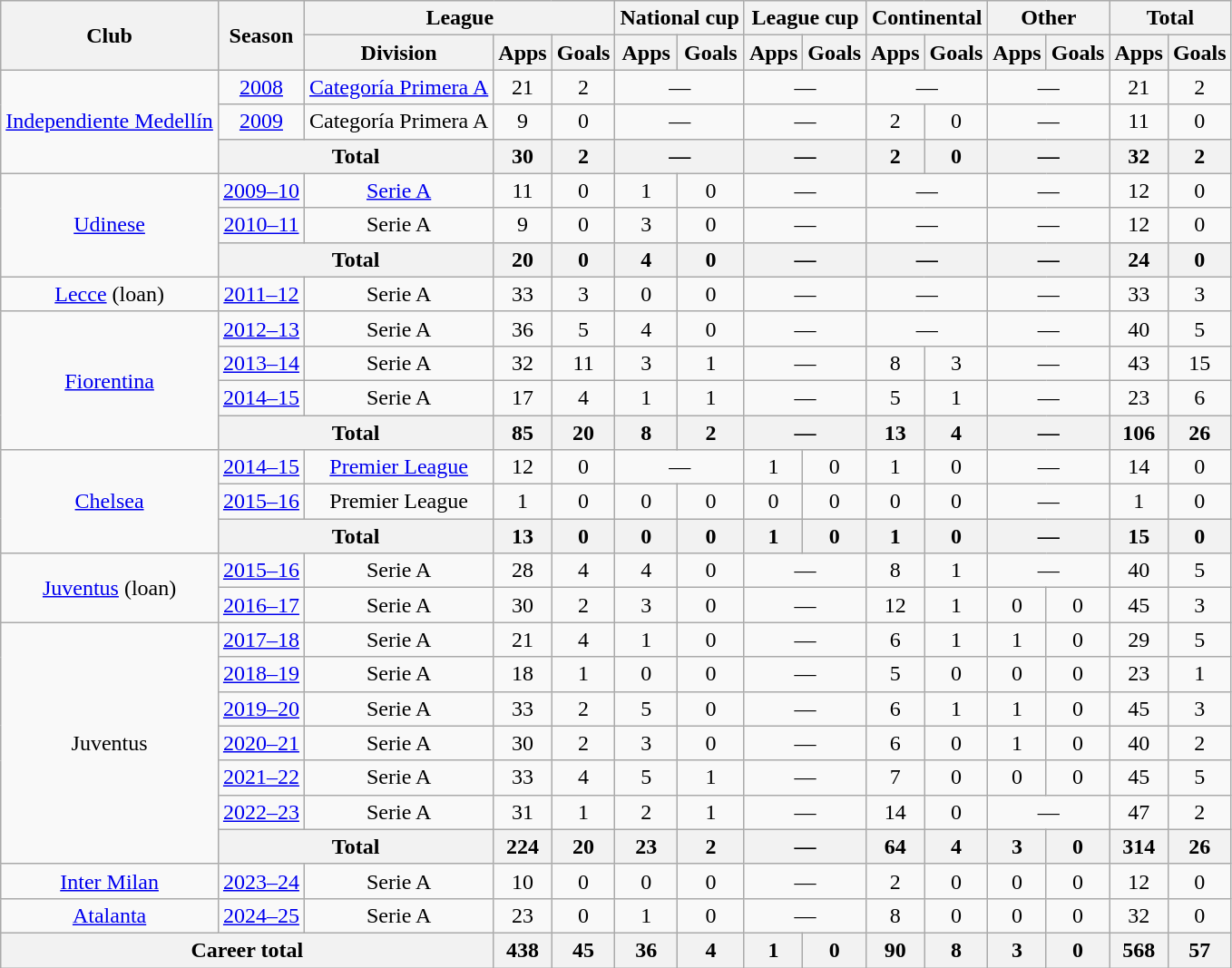<table class="wikitable" style="text-align:center">
<tr>
<th rowspan="2">Club</th>
<th rowspan="2">Season</th>
<th colspan="3">League</th>
<th colspan="2">National cup</th>
<th colspan="2">League cup</th>
<th colspan="2">Continental</th>
<th colspan="2">Other</th>
<th colspan="2">Total</th>
</tr>
<tr>
<th>Division</th>
<th>Apps</th>
<th>Goals</th>
<th>Apps</th>
<th>Goals</th>
<th>Apps</th>
<th>Goals</th>
<th>Apps</th>
<th>Goals</th>
<th>Apps</th>
<th>Goals</th>
<th>Apps</th>
<th>Goals</th>
</tr>
<tr>
<td rowspan="3"><a href='#'>Independiente Medellín</a></td>
<td><a href='#'>2008</a></td>
<td><a href='#'>Categoría Primera A</a></td>
<td>21</td>
<td>2</td>
<td colspan="2">—</td>
<td colspan="2">—</td>
<td colspan="2">—</td>
<td colspan="2">—</td>
<td>21</td>
<td>2</td>
</tr>
<tr>
<td><a href='#'>2009</a></td>
<td>Categoría Primera A</td>
<td>9</td>
<td>0</td>
<td colspan="2">—</td>
<td colspan="2">—</td>
<td>2</td>
<td>0</td>
<td colspan="2">—</td>
<td>11</td>
<td>0</td>
</tr>
<tr>
<th colspan="2">Total</th>
<th>30</th>
<th>2</th>
<th colspan="2">—</th>
<th colspan="2">—</th>
<th>2</th>
<th>0</th>
<th colspan="2">—</th>
<th>32</th>
<th>2</th>
</tr>
<tr>
<td rowspan="3"><a href='#'>Udinese</a></td>
<td><a href='#'>2009–10</a></td>
<td><a href='#'>Serie A</a></td>
<td>11</td>
<td>0</td>
<td>1</td>
<td>0</td>
<td colspan="2">—</td>
<td colspan="2">—</td>
<td colspan="2">—</td>
<td>12</td>
<td>0</td>
</tr>
<tr>
<td><a href='#'>2010–11</a></td>
<td>Serie A</td>
<td>9</td>
<td>0</td>
<td>3</td>
<td>0</td>
<td colspan="2">—</td>
<td colspan="2">—</td>
<td colspan="2">—</td>
<td>12</td>
<td>0</td>
</tr>
<tr>
<th colspan="2">Total</th>
<th>20</th>
<th>0</th>
<th>4</th>
<th>0</th>
<th colspan="2">—</th>
<th colspan="2">—</th>
<th colspan="2">—</th>
<th>24</th>
<th>0</th>
</tr>
<tr>
<td><a href='#'>Lecce</a> (loan)</td>
<td><a href='#'>2011–12</a></td>
<td>Serie A</td>
<td>33</td>
<td>3</td>
<td>0</td>
<td>0</td>
<td colspan="2">—</td>
<td colspan="2">—</td>
<td colspan="2">—</td>
<td>33</td>
<td>3</td>
</tr>
<tr>
<td rowspan="4"><a href='#'>Fiorentina</a></td>
<td><a href='#'>2012–13</a></td>
<td>Serie A</td>
<td>36</td>
<td>5</td>
<td>4</td>
<td>0</td>
<td colspan="2">—</td>
<td colspan="2">—</td>
<td colspan="2">—</td>
<td>40</td>
<td>5</td>
</tr>
<tr>
<td><a href='#'>2013–14</a></td>
<td>Serie A</td>
<td>32</td>
<td>11</td>
<td>3</td>
<td>1</td>
<td colspan="2">—</td>
<td>8</td>
<td>3</td>
<td colspan="2">—</td>
<td>43</td>
<td>15</td>
</tr>
<tr>
<td><a href='#'>2014–15</a></td>
<td>Serie A</td>
<td>17</td>
<td>4</td>
<td>1</td>
<td>1</td>
<td colspan="2">—</td>
<td>5</td>
<td>1</td>
<td colspan="2">—</td>
<td>23</td>
<td>6</td>
</tr>
<tr>
<th colspan="2">Total</th>
<th>85</th>
<th>20</th>
<th>8</th>
<th>2</th>
<th colspan="2">—</th>
<th>13</th>
<th>4</th>
<th colspan="2">—</th>
<th>106</th>
<th>26</th>
</tr>
<tr>
<td rowspan="3"><a href='#'>Chelsea</a></td>
<td><a href='#'>2014–15</a></td>
<td><a href='#'>Premier League</a></td>
<td>12</td>
<td>0</td>
<td colspan="2">—</td>
<td>1</td>
<td>0</td>
<td>1</td>
<td>0</td>
<td colspan="2">—</td>
<td>14</td>
<td>0</td>
</tr>
<tr>
<td><a href='#'>2015–16</a></td>
<td>Premier League</td>
<td>1</td>
<td>0</td>
<td>0</td>
<td>0</td>
<td>0</td>
<td>0</td>
<td>0</td>
<td>0</td>
<td colspan="2">—</td>
<td>1</td>
<td>0</td>
</tr>
<tr>
<th colspan="2">Total</th>
<th>13</th>
<th>0</th>
<th>0</th>
<th>0</th>
<th>1</th>
<th>0</th>
<th>1</th>
<th>0</th>
<th colspan="2">—</th>
<th>15</th>
<th>0</th>
</tr>
<tr>
<td rowspan="2"><a href='#'>Juventus</a> (loan)</td>
<td><a href='#'>2015–16</a></td>
<td>Serie A</td>
<td>28</td>
<td>4</td>
<td>4</td>
<td>0</td>
<td colspan="2">—</td>
<td>8</td>
<td>1</td>
<td colspan="2">—</td>
<td>40</td>
<td>5</td>
</tr>
<tr>
<td><a href='#'>2016–17</a></td>
<td>Serie A</td>
<td>30</td>
<td>2</td>
<td>3</td>
<td>0</td>
<td colspan="2">—</td>
<td>12</td>
<td>1</td>
<td>0</td>
<td>0</td>
<td>45</td>
<td>3</td>
</tr>
<tr>
<td rowspan="7">Juventus</td>
<td><a href='#'>2017–18</a></td>
<td>Serie A</td>
<td>21</td>
<td>4</td>
<td>1</td>
<td>0</td>
<td colspan="2">—</td>
<td>6</td>
<td>1</td>
<td>1</td>
<td>0</td>
<td>29</td>
<td>5</td>
</tr>
<tr>
<td><a href='#'>2018–19</a></td>
<td>Serie A</td>
<td>18</td>
<td>1</td>
<td>0</td>
<td>0</td>
<td colspan="2">—</td>
<td>5</td>
<td>0</td>
<td>0</td>
<td>0</td>
<td>23</td>
<td>1</td>
</tr>
<tr>
<td><a href='#'>2019–20</a></td>
<td>Serie A</td>
<td>33</td>
<td>2</td>
<td>5</td>
<td>0</td>
<td colspan="2">—</td>
<td>6</td>
<td>1</td>
<td>1</td>
<td>0</td>
<td>45</td>
<td>3</td>
</tr>
<tr>
<td><a href='#'>2020–21</a></td>
<td>Serie A</td>
<td>30</td>
<td>2</td>
<td>3</td>
<td>0</td>
<td colspan="2">—</td>
<td>6</td>
<td>0</td>
<td>1</td>
<td>0</td>
<td>40</td>
<td>2</td>
</tr>
<tr>
<td><a href='#'>2021–22</a></td>
<td>Serie A</td>
<td>33</td>
<td>4</td>
<td>5</td>
<td>1</td>
<td colspan="2">—</td>
<td>7</td>
<td>0</td>
<td>0</td>
<td>0</td>
<td>45</td>
<td>5</td>
</tr>
<tr>
<td><a href='#'>2022–23</a></td>
<td>Serie A</td>
<td>31</td>
<td>1</td>
<td>2</td>
<td>1</td>
<td colspan="2">—</td>
<td>14</td>
<td>0</td>
<td colspan="2">—</td>
<td>47</td>
<td>2</td>
</tr>
<tr>
<th colspan="2">Total</th>
<th>224</th>
<th>20</th>
<th>23</th>
<th>2</th>
<th colspan="2">—</th>
<th>64</th>
<th>4</th>
<th>3</th>
<th>0</th>
<th>314</th>
<th>26</th>
</tr>
<tr>
<td><a href='#'>Inter Milan</a></td>
<td><a href='#'>2023–24</a></td>
<td>Serie A</td>
<td>10</td>
<td>0</td>
<td>0</td>
<td>0</td>
<td colspan="2">—</td>
<td>2</td>
<td>0</td>
<td>0</td>
<td>0</td>
<td>12</td>
<td>0</td>
</tr>
<tr>
<td><a href='#'>Atalanta</a></td>
<td><a href='#'>2024–25</a></td>
<td>Serie A</td>
<td>23</td>
<td>0</td>
<td>1</td>
<td>0</td>
<td colspan="2">—</td>
<td>8</td>
<td>0</td>
<td>0</td>
<td>0</td>
<td>32</td>
<td>0</td>
</tr>
<tr>
<th colspan="3">Career total</th>
<th>438</th>
<th>45</th>
<th>36</th>
<th>4</th>
<th>1</th>
<th>0</th>
<th>90</th>
<th>8</th>
<th>3</th>
<th>0</th>
<th>568</th>
<th>57</th>
</tr>
</table>
